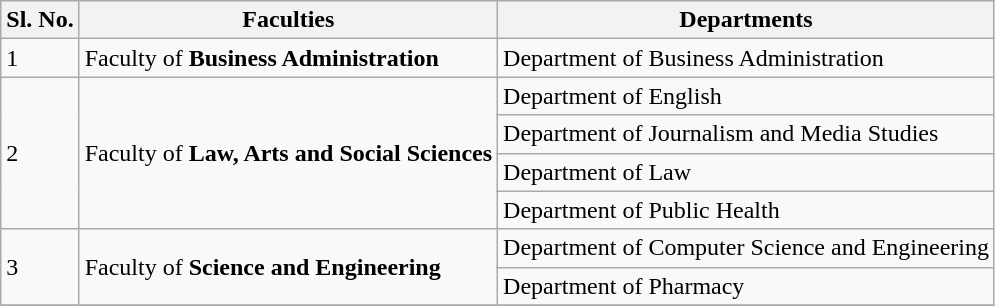<table class="wikitable">
<tr>
<th>Sl. No.</th>
<th>Faculties</th>
<th>Departments</th>
</tr>
<tr>
<td rowspan="1">1</td>
<td>Faculty of <strong>Business Administration</strong></td>
<td>Department of Business Administration</td>
</tr>
<tr>
<td rowspan="4">2</td>
<td rowspan="4">Faculty of <strong>Law, Arts and Social Sciences</strong></td>
<td>Department of English</td>
</tr>
<tr>
<td>Department of Journalism and Media Studies</td>
</tr>
<tr>
<td>Department of Law</td>
</tr>
<tr>
<td>Department of Public Health</td>
</tr>
<tr>
<td rowspan="2">3</td>
<td rowspan="2">Faculty of <strong>Science and Engineering</strong></td>
<td>Department of Computer Science and Engineering</td>
</tr>
<tr>
<td>Department of Pharmacy</td>
</tr>
<tr>
</tr>
</table>
